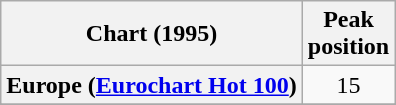<table class="wikitable sortable plainrowheaders" style="text-align:center">
<tr>
<th>Chart (1995)</th>
<th>Peak<br>position</th>
</tr>
<tr>
<th scope="row">Europe (<a href='#'>Eurochart Hot 100</a>)</th>
<td>15</td>
</tr>
<tr>
</tr>
<tr>
</tr>
<tr>
</tr>
</table>
